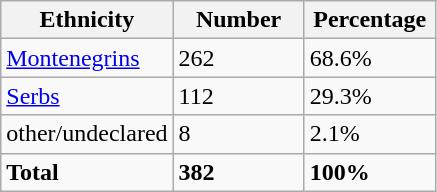<table class="wikitable">
<tr>
<th width="100px">Ethnicity</th>
<th width="80px">Number</th>
<th width="80px">Percentage</th>
</tr>
<tr>
<td><a href='#'>Montenegrins</a></td>
<td>262</td>
<td>68.6%</td>
</tr>
<tr>
<td><a href='#'>Serbs</a></td>
<td>112</td>
<td>29.3%</td>
</tr>
<tr>
<td>other/undeclared</td>
<td>8</td>
<td>2.1%</td>
</tr>
<tr>
<td><strong>Total</strong></td>
<td><strong>382</strong></td>
<td><strong>100%</strong></td>
</tr>
</table>
